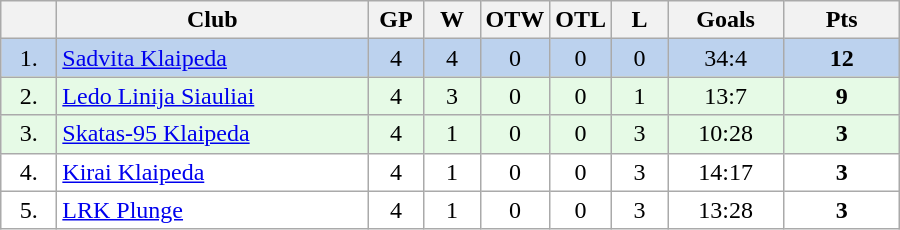<table class="wikitable">
<tr>
<th width="30"></th>
<th width="200">Club</th>
<th width="30">GP</th>
<th width="30">W</th>
<th width="30">OTW</th>
<th width="30">OTL</th>
<th width="30">L</th>
<th width="70">Goals</th>
<th width="70">Pts</th>
</tr>
<tr bgcolor="#BCD2EE" align="center">
<td>1.</td>
<td align="left"><a href='#'>Sadvita Klaipeda</a></td>
<td>4</td>
<td>4</td>
<td>0</td>
<td>0</td>
<td>0</td>
<td>34:4</td>
<td><strong>12</strong></td>
</tr>
<tr bgcolor="#e6fae6" align="center">
<td>2.</td>
<td align="left"><a href='#'>Ledo Linija Siauliai</a></td>
<td>4</td>
<td>3</td>
<td>0</td>
<td>0</td>
<td>1</td>
<td>13:7</td>
<td><strong>9</strong></td>
</tr>
<tr bgcolor="#e6fae6" align="center">
<td>3.</td>
<td align="left"><a href='#'>Skatas-95 Klaipeda</a></td>
<td>4</td>
<td>1</td>
<td>0</td>
<td>0</td>
<td>3</td>
<td>10:28</td>
<td><strong>3</strong></td>
</tr>
<tr bgcolor="#FFFFFF" align="center">
<td>4.</td>
<td align="left"><a href='#'>Kirai Klaipeda</a></td>
<td>4</td>
<td>1</td>
<td>0</td>
<td>0</td>
<td>3</td>
<td>14:17</td>
<td><strong>3</strong></td>
</tr>
<tr bgcolor="#FFFFFF" align="center">
<td>5.</td>
<td align="left"><a href='#'>LRK Plunge</a></td>
<td>4</td>
<td>1</td>
<td>0</td>
<td>0</td>
<td>3</td>
<td>13:28</td>
<td><strong>3</strong></td>
</tr>
</table>
